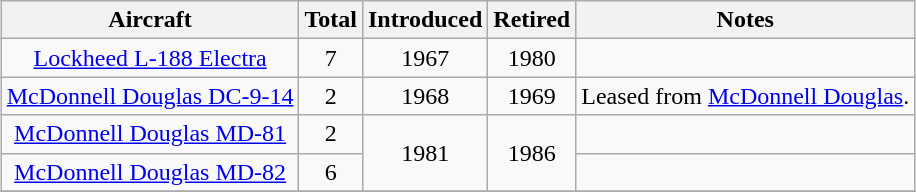<table class="wikitable" style="margin:0.5em auto; text-align:center">
<tr>
<th>Aircraft</th>
<th>Total</th>
<th>Introduced</th>
<th>Retired</th>
<th>Notes</th>
</tr>
<tr>
<td><a href='#'>Lockheed L-188 Electra</a></td>
<td>7</td>
<td>1967</td>
<td>1980</td>
<td></td>
</tr>
<tr>
<td><a href='#'>McDonnell Douglas DC-9-14</a></td>
<td>2</td>
<td>1968</td>
<td>1969</td>
<td>Leased from <a href='#'>McDonnell Douglas</a>.</td>
</tr>
<tr>
<td><a href='#'>McDonnell Douglas MD-81</a></td>
<td>2</td>
<td rowspan=2>1981</td>
<td rowspan=2>1986</td>
<td></td>
</tr>
<tr>
<td><a href='#'>McDonnell Douglas MD-82</a></td>
<td>6</td>
<td></td>
</tr>
<tr>
</tr>
</table>
